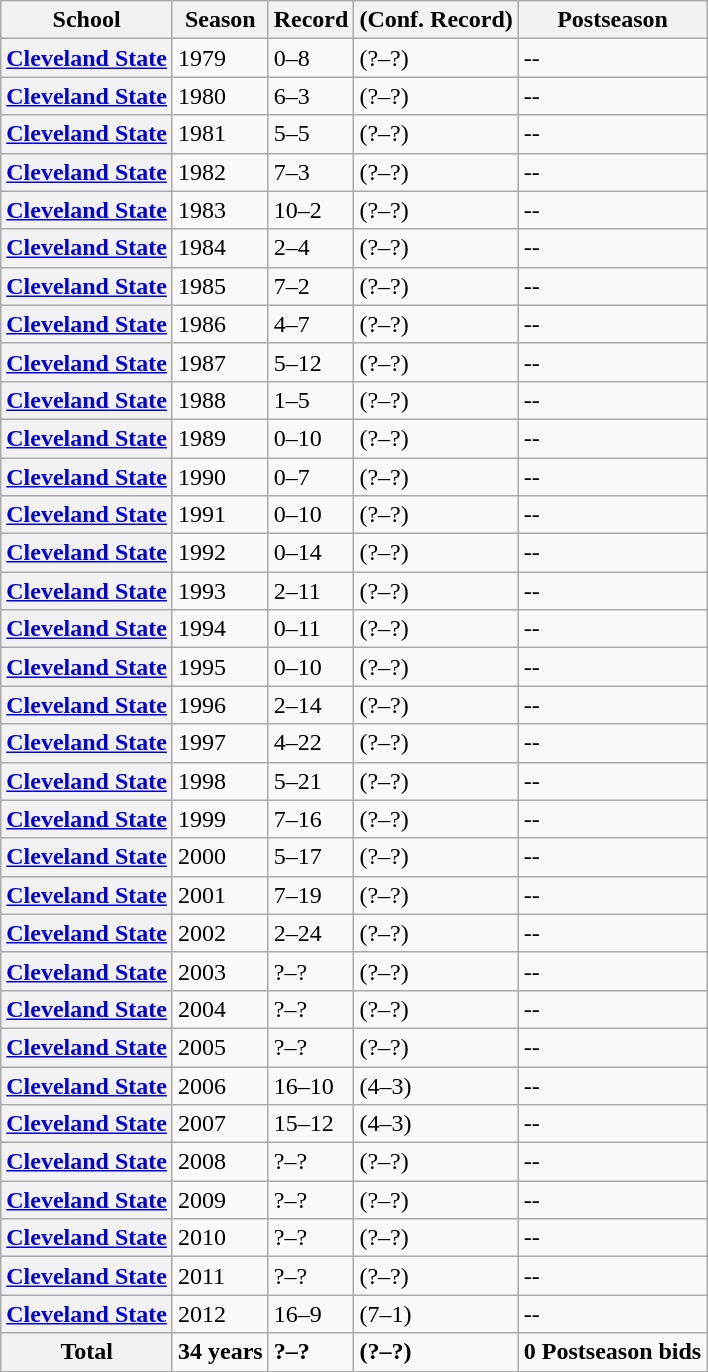<table class="wikitable">
<tr>
<th>School</th>
<th>Season</th>
<th>Record</th>
<th>(Conf. Record)</th>
<th>Postseason</th>
</tr>
<tr>
<th><a href='#'>Cleveland State</a></th>
<td>1979</td>
<td>0–8</td>
<td>(?–?)</td>
<td>--</td>
</tr>
<tr>
<th><a href='#'>Cleveland State</a></th>
<td>1980</td>
<td>6–3</td>
<td>(?–?)</td>
<td>--</td>
</tr>
<tr>
<th><a href='#'>Cleveland State</a></th>
<td>1981</td>
<td>5–5</td>
<td>(?–?)</td>
<td>--</td>
</tr>
<tr>
<th><a href='#'>Cleveland State</a></th>
<td>1982</td>
<td>7–3</td>
<td>(?–?)</td>
<td>--</td>
</tr>
<tr>
<th><a href='#'>Cleveland State</a></th>
<td>1983</td>
<td>10–2</td>
<td>(?–?)</td>
<td>--</td>
</tr>
<tr>
<th><a href='#'>Cleveland State</a></th>
<td>1984</td>
<td>2–4</td>
<td>(?–?)</td>
<td>--</td>
</tr>
<tr>
<th><a href='#'>Cleveland State</a></th>
<td>1985</td>
<td>7–2</td>
<td>(?–?)</td>
<td>--</td>
</tr>
<tr>
<th><a href='#'>Cleveland State</a></th>
<td>1986</td>
<td>4–7</td>
<td>(?–?)</td>
<td>--</td>
</tr>
<tr>
<th><a href='#'>Cleveland State</a></th>
<td>1987</td>
<td>5–12</td>
<td>(?–?)</td>
<td>--</td>
</tr>
<tr>
<th><a href='#'>Cleveland State</a></th>
<td>1988</td>
<td>1–5</td>
<td>(?–?)</td>
<td>--</td>
</tr>
<tr>
<th><a href='#'>Cleveland State</a></th>
<td>1989</td>
<td>0–10</td>
<td>(?–?)</td>
<td>--</td>
</tr>
<tr>
<th><a href='#'>Cleveland State</a></th>
<td>1990</td>
<td>0–7</td>
<td>(?–?)</td>
<td>--</td>
</tr>
<tr>
<th><a href='#'>Cleveland State</a></th>
<td>1991</td>
<td>0–10</td>
<td>(?–?)</td>
<td>--</td>
</tr>
<tr>
<th><a href='#'>Cleveland State</a></th>
<td>1992</td>
<td>0–14</td>
<td>(?–?)</td>
<td>--</td>
</tr>
<tr>
<th><a href='#'>Cleveland State</a></th>
<td>1993</td>
<td>2–11</td>
<td>(?–?)</td>
<td>--</td>
</tr>
<tr>
<th><a href='#'>Cleveland State</a></th>
<td>1994</td>
<td>0–11</td>
<td>(?–?)</td>
<td>--</td>
</tr>
<tr>
<th><a href='#'>Cleveland State</a></th>
<td>1995</td>
<td>0–10</td>
<td>(?–?)</td>
<td>--</td>
</tr>
<tr>
<th><a href='#'>Cleveland State</a></th>
<td>1996</td>
<td>2–14</td>
<td>(?–?)</td>
<td>--</td>
</tr>
<tr>
<th><a href='#'>Cleveland State</a></th>
<td>1997</td>
<td>4–22</td>
<td>(?–?)</td>
<td>--</td>
</tr>
<tr>
<th><a href='#'>Cleveland State</a></th>
<td>1998</td>
<td>5–21</td>
<td>(?–?)</td>
<td>--</td>
</tr>
<tr>
<th><a href='#'>Cleveland State</a></th>
<td>1999</td>
<td>7–16</td>
<td>(?–?)</td>
<td>--</td>
</tr>
<tr>
<th><a href='#'>Cleveland State</a></th>
<td>2000</td>
<td>5–17</td>
<td>(?–?)</td>
<td>--</td>
</tr>
<tr>
<th><a href='#'>Cleveland State</a></th>
<td>2001</td>
<td>7–19</td>
<td>(?–?)</td>
<td>--</td>
</tr>
<tr>
<th><a href='#'>Cleveland State</a></th>
<td>2002</td>
<td>2–24</td>
<td>(?–?)</td>
<td>--</td>
</tr>
<tr>
<th><a href='#'>Cleveland State</a></th>
<td>2003</td>
<td>?–?</td>
<td>(?–?)</td>
<td>--</td>
</tr>
<tr>
<th><a href='#'>Cleveland State</a></th>
<td>2004</td>
<td>?–?</td>
<td>(?–?)</td>
<td>--</td>
</tr>
<tr>
<th><a href='#'>Cleveland State</a></th>
<td>2005</td>
<td>?–?</td>
<td>(?–?)</td>
<td>--</td>
</tr>
<tr>
<th><a href='#'>Cleveland State</a></th>
<td>2006</td>
<td>16–10</td>
<td>(4–3)</td>
<td>--</td>
</tr>
<tr>
<th><a href='#'>Cleveland State</a></th>
<td>2007</td>
<td>15–12</td>
<td>(4–3)</td>
<td>--</td>
</tr>
<tr>
<th><a href='#'>Cleveland State</a></th>
<td>2008</td>
<td>?–?</td>
<td>(?–?)</td>
<td>--</td>
</tr>
<tr>
<th><a href='#'>Cleveland State</a></th>
<td>2009</td>
<td>?–?</td>
<td>(?–?)</td>
<td>--</td>
</tr>
<tr>
<th><a href='#'>Cleveland State</a></th>
<td>2010</td>
<td>?–?</td>
<td>(?–?)</td>
<td>--</td>
</tr>
<tr>
<th><a href='#'>Cleveland State</a></th>
<td>2011</td>
<td>?–?</td>
<td>(?–?)</td>
<td>--</td>
</tr>
<tr>
<th><a href='#'>Cleveland State</a></th>
<td>2012</td>
<td>16–9</td>
<td>(7–1)</td>
<td>--</td>
</tr>
<tr>
<th><strong>Total</strong></th>
<td><strong>34 years</strong></td>
<td><strong>?–?</strong></td>
<td><strong>(?–?)</strong></td>
<td><strong>0 Postseason bids</strong></td>
</tr>
</table>
